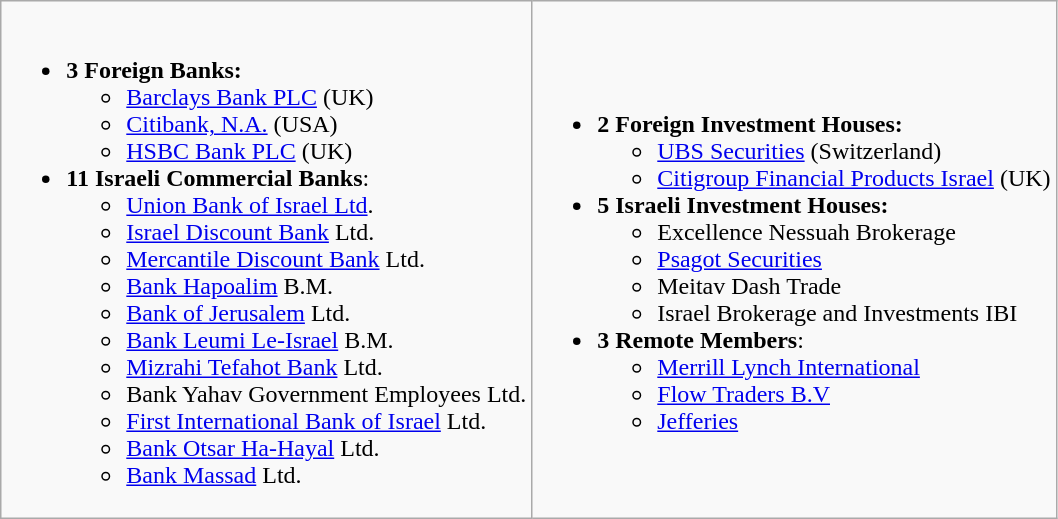<table class="wikitable sortable mw-collapsible">
<tr>
<td><br><ul><li><strong>3 Foreign Banks:</strong><ul><li><a href='#'>Barclays Bank PLC</a> (UK)</li><li><a href='#'>Citibank, N.A.</a> (USA)</li><li><a href='#'>HSBC Bank PLC</a> (UK)</li></ul></li><li><strong>11  Israeli Commercial Banks</strong>:<ul><li><a href='#'>Union Bank of Israel Ltd</a>.</li><li><a href='#'>Israel Discount Bank</a> Ltd.</li><li><a href='#'>Mercantile Discount Bank</a> Ltd.</li><li><a href='#'>Bank Hapoalim</a> B.M.</li><li><a href='#'>Bank of Jerusalem</a> Ltd.</li><li><a href='#'>Bank Leumi Le-Israel</a> B.M.</li><li><a href='#'>Mizrahi Tefahot Bank</a> Ltd.</li><li>Bank Yahav Government Employees Ltd.</li><li><a href='#'>First International Bank of Israel</a> Ltd.</li><li><a href='#'>Bank Otsar Ha-Hayal</a> Ltd.</li><li><a href='#'>Bank Massad</a> Ltd.</li></ul></li></ul></td>
<td><br><ul><li><strong>2  Foreign Investment Houses:</strong><ul><li><a href='#'>UBS Securities</a> (Switzerland)</li><li><a href='#'>Citigroup Financial Products Israel</a> (UK)</li></ul></li><li><strong>5  Israeli Investment Houses:</strong><ul><li>Excellence Nessuah Brokerage</li><li><a href='#'>Psagot Securities</a></li><li>Meitav Dash Trade</li><li>Israel Brokerage and Investments IBI</li></ul></li><li><strong>3  Remote Members</strong>:<ul><li><a href='#'>Merrill Lynch International</a></li><li><a href='#'>Flow Traders B.V</a></li><li><a href='#'>Jefferies</a></li></ul></li></ul></td>
</tr>
</table>
